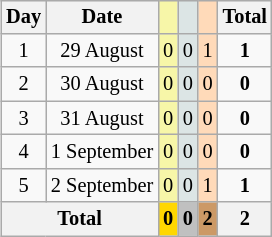<table class=wikitable style="font-size:85%; float:right; text-align:center">
<tr>
<th>Day</th>
<th>Date</th>
<td bgcolor=F7F6A8></td>
<td bgcolor=DCE5E5></td>
<td bgcolor=FFDAB9></td>
<th>Total</th>
</tr>
<tr>
<td>1</td>
<td>29 August</td>
<td bgcolor=F7F6A8>0</td>
<td bgcolor=DCE5E5>0</td>
<td bgcolor=FFDAB9>1</td>
<td><strong>1</strong></td>
</tr>
<tr>
<td>2</td>
<td>30 August</td>
<td bgcolor=F7F6A8>0</td>
<td bgcolor=DCE5E5>0</td>
<td bgcolor=FFDAB9>0</td>
<td><strong>0</strong></td>
</tr>
<tr>
<td>3</td>
<td>31 August</td>
<td bgcolor=F7F6A8>0</td>
<td bgcolor=DCE5E5>0</td>
<td bgcolor=FFDAB9>0</td>
<td><strong>0</strong></td>
</tr>
<tr>
<td>4</td>
<td>1 September</td>
<td bgcolor=F7F6A8>0</td>
<td bgcolor=DCE5E5>0</td>
<td bgcolor=FFDAB9>0</td>
<td><strong>0</strong></td>
</tr>
<tr>
<td>5</td>
<td>2 September</td>
<td bgcolor=F7F6A8>0</td>
<td bgcolor=DCE5E5>0</td>
<td bgcolor=FFDAB9>1</td>
<td><strong>1</strong></td>
</tr>
<tr>
<th colspan=2>Total</th>
<th style=background:gold>0</th>
<th style=background:silver>0</th>
<th style=background:#c96>2</th>
<th>2</th>
</tr>
</table>
